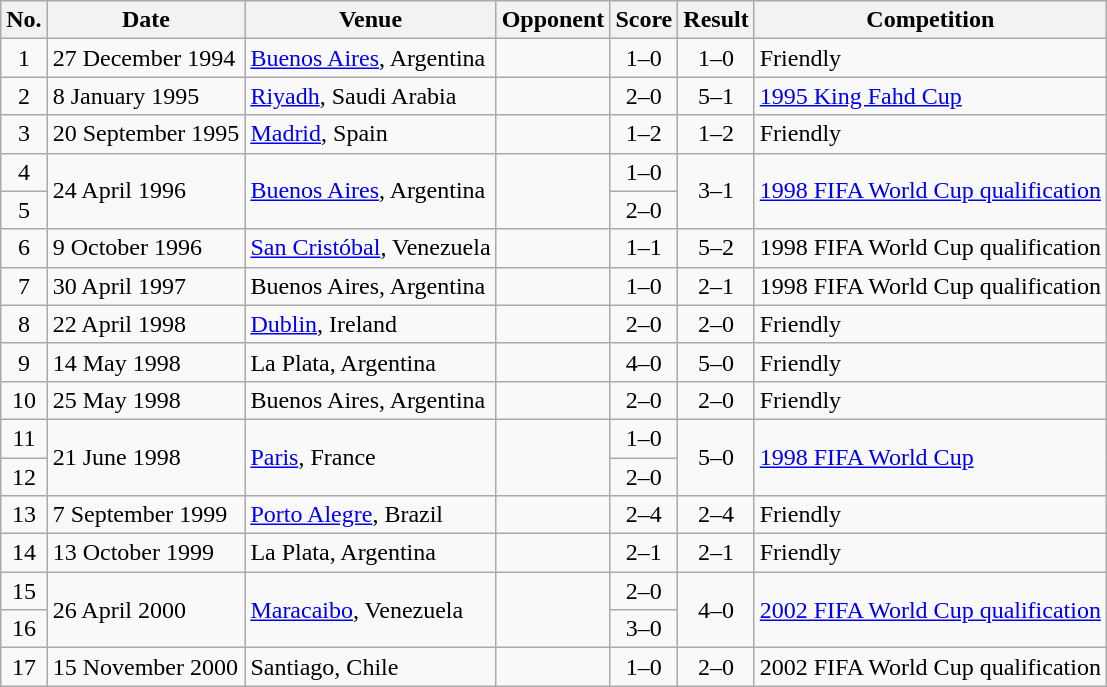<table class="wikitable sortable">
<tr>
<th scope="col">No.</th>
<th scope="col">Date</th>
<th scope="col">Venue</th>
<th scope="col">Opponent</th>
<th scope="col">Score</th>
<th scope="col">Result</th>
<th scope="col">Competition</th>
</tr>
<tr>
<td align="center">1</td>
<td>27 December 1994</td>
<td><a href='#'>Buenos Aires</a>, Argentina</td>
<td></td>
<td align="center">1–0</td>
<td align="center">1–0</td>
<td>Friendly</td>
</tr>
<tr>
<td align="center">2</td>
<td>8 January 1995</td>
<td><a href='#'>Riyadh</a>, Saudi Arabia</td>
<td></td>
<td align="center">2–0</td>
<td align="center">5–1</td>
<td><a href='#'>1995 King Fahd Cup</a></td>
</tr>
<tr>
<td align="center">3</td>
<td>20 September 1995</td>
<td><a href='#'>Madrid</a>, Spain</td>
<td></td>
<td align="center">1–2</td>
<td align="center">1–2</td>
<td>Friendly</td>
</tr>
<tr>
<td align="center">4</td>
<td rowspan="2">24 April 1996</td>
<td rowspan="2"><a href='#'>Buenos Aires</a>, Argentina</td>
<td rowspan="2"></td>
<td align="center">1–0</td>
<td rowspan="2" style="text-align:center">3–1</td>
<td rowspan="2"><a href='#'>1998 FIFA World Cup qualification</a></td>
</tr>
<tr>
<td align="center">5</td>
<td align="center">2–0</td>
</tr>
<tr>
<td align="center">6</td>
<td>9 October 1996</td>
<td><a href='#'>San Cristóbal</a>, Venezuela</td>
<td></td>
<td align="center">1–1</td>
<td align="center">5–2</td>
<td>1998 FIFA World Cup qualification</td>
</tr>
<tr>
<td align="center">7</td>
<td>30 April 1997</td>
<td>Buenos Aires, Argentina</td>
<td></td>
<td align="center">1–0</td>
<td align="center">2–1</td>
<td>1998 FIFA World Cup qualification</td>
</tr>
<tr>
<td align="center">8</td>
<td>22 April 1998</td>
<td><a href='#'>Dublin</a>, Ireland</td>
<td></td>
<td align="center">2–0</td>
<td align="center">2–0</td>
<td>Friendly</td>
</tr>
<tr>
<td align="center">9</td>
<td>14 May 1998</td>
<td>La Plata, Argentina</td>
<td></td>
<td align="center">4–0</td>
<td align="center">5–0</td>
<td>Friendly</td>
</tr>
<tr>
<td align="center">10</td>
<td>25 May 1998</td>
<td>Buenos Aires, Argentina</td>
<td></td>
<td align="center">2–0</td>
<td align="center">2–0</td>
<td>Friendly</td>
</tr>
<tr>
<td align="center">11</td>
<td rowspan="2">21 June 1998</td>
<td rowspan="2"><a href='#'>Paris</a>, France</td>
<td rowspan="2"></td>
<td align="center">1–0</td>
<td rowspan="2" style="text-align:center">5–0</td>
<td rowspan="2"><a href='#'>1998 FIFA World Cup</a></td>
</tr>
<tr>
<td align="center">12</td>
<td align="center">2–0</td>
</tr>
<tr>
<td align="center">13</td>
<td>7 September 1999</td>
<td><a href='#'>Porto Alegre</a>, Brazil</td>
<td></td>
<td align="center">2–4</td>
<td align="center">2–4</td>
<td>Friendly</td>
</tr>
<tr>
<td align="center">14</td>
<td>13 October 1999</td>
<td>La Plata, Argentina</td>
<td></td>
<td align="center">2–1</td>
<td align="center">2–1</td>
<td>Friendly</td>
</tr>
<tr>
<td align="center">15</td>
<td rowspan="2">26 April 2000</td>
<td rowspan="2"><a href='#'>Maracaibo</a>, Venezuela</td>
<td rowspan="2"></td>
<td align="center">2–0</td>
<td rowspan="2" style="text-align:center">4–0</td>
<td rowspan="2"><a href='#'>2002 FIFA World Cup qualification</a></td>
</tr>
<tr>
<td align="center">16</td>
<td align="center">3–0</td>
</tr>
<tr>
<td align="center">17</td>
<td>15 November 2000</td>
<td>Santiago, Chile</td>
<td></td>
<td align="center">1–0</td>
<td align="center">2–0</td>
<td>2002 FIFA World Cup qualification</td>
</tr>
</table>
